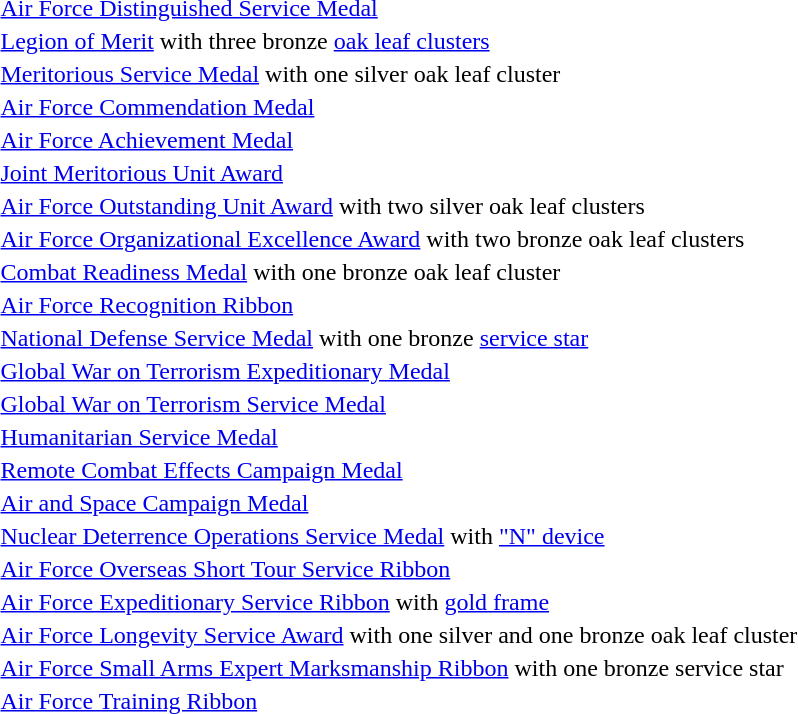<table>
<tr>
<td></td>
<td><a href='#'>Air Force Distinguished Service Medal</a></td>
</tr>
<tr>
<td></td>
<td><a href='#'>Legion of Merit</a> with three bronze <a href='#'>oak leaf clusters</a></td>
</tr>
<tr>
<td></td>
<td><a href='#'>Meritorious Service Medal</a> with one silver oak leaf cluster</td>
</tr>
<tr>
<td></td>
<td><a href='#'>Air Force Commendation Medal</a></td>
</tr>
<tr>
<td></td>
<td><a href='#'>Air Force Achievement Medal</a></td>
</tr>
<tr>
<td></td>
<td><a href='#'>Joint Meritorious Unit Award</a></td>
</tr>
<tr>
<td></td>
<td><a href='#'>Air Force Outstanding Unit Award</a> with two silver oak leaf clusters</td>
</tr>
<tr>
<td></td>
<td><a href='#'>Air Force Organizational Excellence Award</a> with two bronze oak leaf clusters</td>
</tr>
<tr>
<td></td>
<td><a href='#'>Combat Readiness Medal</a> with one bronze oak leaf cluster</td>
</tr>
<tr>
<td></td>
<td><a href='#'>Air Force Recognition Ribbon</a></td>
</tr>
<tr>
<td></td>
<td><a href='#'>National Defense Service Medal</a> with one bronze <a href='#'>service star</a></td>
</tr>
<tr>
<td></td>
<td><a href='#'>Global War on Terrorism Expeditionary Medal</a></td>
</tr>
<tr>
<td></td>
<td><a href='#'>Global War on Terrorism Service Medal</a></td>
</tr>
<tr>
<td></td>
<td><a href='#'>Humanitarian Service Medal</a></td>
</tr>
<tr>
<td></td>
<td><a href='#'>Remote Combat Effects Campaign Medal</a></td>
</tr>
<tr>
<td></td>
<td><a href='#'>Air and Space Campaign Medal</a></td>
</tr>
<tr>
<td><span></span></td>
<td><a href='#'>Nuclear Deterrence Operations Service Medal</a> with <a href='#'>"N" device</a></td>
</tr>
<tr>
<td></td>
<td><a href='#'>Air Force Overseas Short Tour Service Ribbon</a></td>
</tr>
<tr>
<td></td>
<td><a href='#'>Air Force Expeditionary Service Ribbon</a> with <a href='#'>gold frame</a></td>
</tr>
<tr>
<td></td>
<td><a href='#'>Air Force Longevity Service Award</a> with one silver and one bronze oak leaf cluster</td>
</tr>
<tr>
<td></td>
<td><a href='#'>Air Force Small Arms Expert Marksmanship Ribbon</a> with one bronze service star</td>
</tr>
<tr>
<td></td>
<td><a href='#'>Air Force Training Ribbon</a></td>
</tr>
</table>
